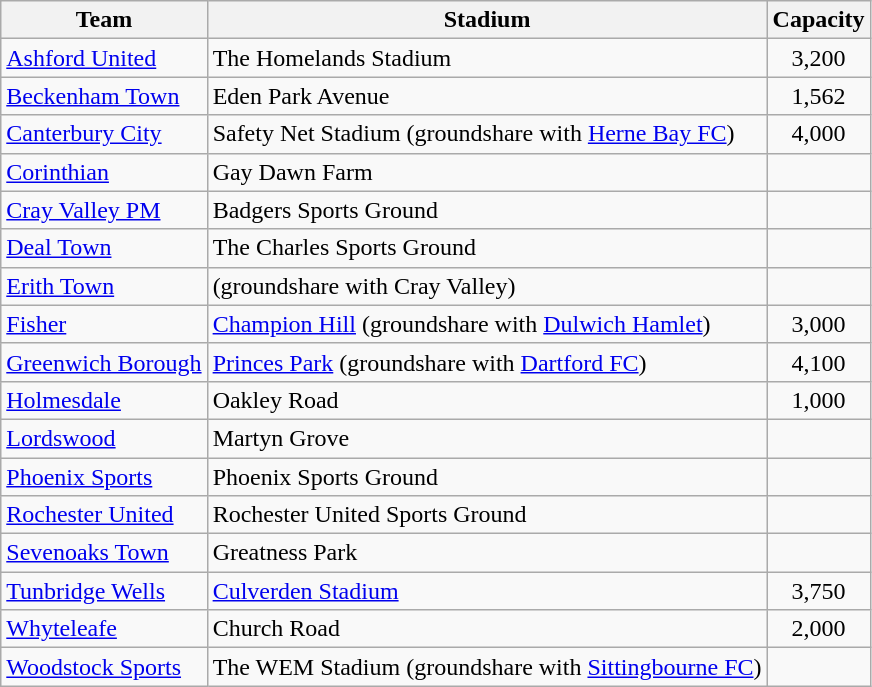<table class="wikitable sortable">
<tr>
<th>Team</th>
<th>Stadium</th>
<th>Capacity</th>
</tr>
<tr>
<td><a href='#'>Ashford United</a></td>
<td>The Homelands Stadium</td>
<td align="center">3,200</td>
</tr>
<tr>
<td><a href='#'>Beckenham Town</a></td>
<td>Eden Park Avenue</td>
<td align="center">1,562</td>
</tr>
<tr>
<td><a href='#'>Canterbury City</a></td>
<td>Safety Net Stadium (groundshare with <a href='#'>Herne Bay FC</a>)</td>
<td align="center">4,000</td>
</tr>
<tr>
<td><a href='#'>Corinthian</a></td>
<td>Gay Dawn Farm</td>
<td align="center"></td>
</tr>
<tr>
<td><a href='#'>Cray Valley PM</a></td>
<td>Badgers Sports Ground</td>
<td align="center"></td>
</tr>
<tr>
<td><a href='#'>Deal Town</a></td>
<td>The Charles Sports Ground</td>
<td align="center"></td>
</tr>
<tr>
<td><a href='#'>Erith Town</a></td>
<td>(groundshare with Cray Valley)</td>
<td align="center"></td>
</tr>
<tr>
<td><a href='#'>Fisher</a></td>
<td><a href='#'>Champion Hill</a> (groundshare with <a href='#'>Dulwich Hamlet</a>)</td>
<td align="center">3,000</td>
</tr>
<tr>
<td><a href='#'>Greenwich Borough</a></td>
<td><a href='#'>Princes Park</a> (groundshare with <a href='#'>Dartford FC</a>)</td>
<td align="center">4,100</td>
</tr>
<tr>
<td><a href='#'>Holmesdale</a></td>
<td>Oakley Road</td>
<td align="center">1,000</td>
</tr>
<tr>
<td><a href='#'>Lordswood</a></td>
<td>Martyn Grove</td>
<td align="center"></td>
</tr>
<tr>
<td><a href='#'>Phoenix Sports</a></td>
<td>Phoenix Sports Ground</td>
<td align="center"></td>
</tr>
<tr>
<td><a href='#'>Rochester United</a></td>
<td>Rochester United Sports Ground</td>
<td align="center"></td>
</tr>
<tr>
<td><a href='#'>Sevenoaks Town</a></td>
<td>Greatness Park</td>
<td align="center"></td>
</tr>
<tr>
<td><a href='#'>Tunbridge Wells</a></td>
<td><a href='#'>Culverden Stadium</a></td>
<td align="center">3,750</td>
</tr>
<tr>
<td><a href='#'>Whyteleafe</a></td>
<td>Church Road</td>
<td align="center">2,000</td>
</tr>
<tr>
<td><a href='#'>Woodstock Sports</a></td>
<td>The WEM Stadium  (groundshare with <a href='#'>Sittingbourne FC</a>)</td>
<td align="center"></td>
</tr>
</table>
